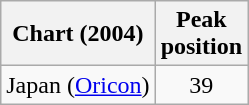<table class="wikitable sortable plainrowheaders">
<tr>
<th scope="col">Chart (2004)</th>
<th scope="col">Peak<br>position</th>
</tr>
<tr>
<td>Japan (<a href='#'>Oricon</a>)</td>
<td style="text-align:center;">39</td>
</tr>
</table>
